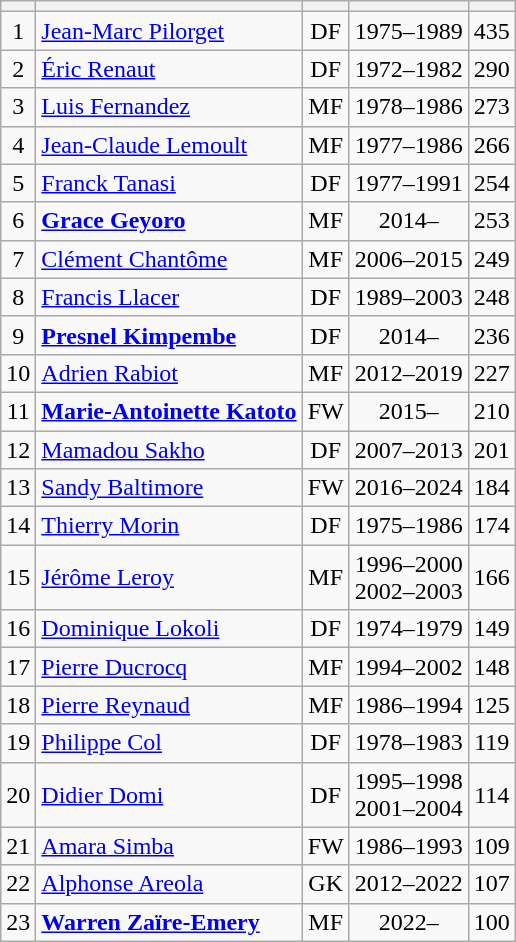<table class="wikitable plainrowheaders sortable" style="text-align:center">
<tr>
<th></th>
<th></th>
<th></th>
<th></th>
<th></th>
</tr>
<tr>
<td>1</td>
<td align="left"> <a href='#'>Jean-Marc Pilorget</a></td>
<td>DF</td>
<td>1975–1989</td>
<td>435</td>
</tr>
<tr>
<td>2</td>
<td align="left"> <a href='#'>Éric Renaut</a></td>
<td>DF</td>
<td>1972–1982</td>
<td>290</td>
</tr>
<tr>
<td>3</td>
<td align="left"> <a href='#'>Luis Fernandez</a></td>
<td>MF</td>
<td>1978–1986</td>
<td>273</td>
</tr>
<tr>
<td>4</td>
<td align="left"> <a href='#'>Jean-Claude Lemoult</a></td>
<td>MF</td>
<td>1977–1986</td>
<td>266</td>
</tr>
<tr>
<td>5</td>
<td align="left"> <a href='#'>Franck Tanasi</a></td>
<td>DF</td>
<td>1977–1991</td>
<td>254</td>
</tr>
<tr>
<td>6</td>
<td align="left"> <strong><a href='#'>Grace Geyoro</a></strong></td>
<td>MF</td>
<td>2014–</td>
<td>253</td>
</tr>
<tr>
<td>7</td>
<td align="left"> <a href='#'>Clément Chantôme</a></td>
<td>MF</td>
<td>2006–2015</td>
<td>249</td>
</tr>
<tr>
<td>8</td>
<td align="left"> <a href='#'>Francis Llacer</a></td>
<td>DF</td>
<td>1989–2003</td>
<td>248</td>
</tr>
<tr>
<td>9</td>
<td align="left"> <strong><a href='#'>Presnel Kimpembe</a></strong></td>
<td>DF</td>
<td>2014–</td>
<td>236</td>
</tr>
<tr>
<td>10</td>
<td align="left"> <a href='#'>Adrien Rabiot</a></td>
<td>MF</td>
<td>2012–2019</td>
<td>227</td>
</tr>
<tr>
<td>11</td>
<td align="left"> <strong><a href='#'>Marie-Antoinette Katoto</a></strong></td>
<td>FW</td>
<td>2015–</td>
<td>210</td>
</tr>
<tr>
<td>12</td>
<td align="left"> <a href='#'>Mamadou Sakho</a></td>
<td>DF</td>
<td>2007–2013</td>
<td>201</td>
</tr>
<tr>
<td>13</td>
<td align="left"> <a href='#'>Sandy Baltimore</a></td>
<td>FW</td>
<td>2016–2024</td>
<td>184</td>
</tr>
<tr>
<td>14</td>
<td align="left"> <a href='#'>Thierry Morin</a></td>
<td>DF</td>
<td>1975–1986</td>
<td>174</td>
</tr>
<tr>
<td>15</td>
<td align="left"> <a href='#'>Jérôme Leroy</a></td>
<td>MF</td>
<td>1996–2000<br>2002–2003</td>
<td>166</td>
</tr>
<tr>
<td>16</td>
<td align="left"> <a href='#'>Dominique Lokoli</a></td>
<td>DF</td>
<td>1974–1979</td>
<td>149</td>
</tr>
<tr>
<td>17</td>
<td align="left"> <a href='#'>Pierre Ducrocq</a></td>
<td>MF</td>
<td>1994–2002</td>
<td>148</td>
</tr>
<tr>
<td>18</td>
<td align="left"> <a href='#'>Pierre Reynaud</a></td>
<td>MF</td>
<td>1986–1994</td>
<td>125</td>
</tr>
<tr>
<td>19</td>
<td align="left"> <a href='#'>Philippe Col</a></td>
<td>DF</td>
<td>1978–1983</td>
<td>119</td>
</tr>
<tr>
<td>20</td>
<td align="left"> <a href='#'>Didier Domi</a></td>
<td>DF</td>
<td>1995–1998<br>2001–2004</td>
<td>114</td>
</tr>
<tr>
<td>21</td>
<td align="left"> <a href='#'>Amara Simba</a></td>
<td>FW</td>
<td>1986–1993</td>
<td>109</td>
</tr>
<tr>
<td>22</td>
<td align="left"> <a href='#'>Alphonse Areola</a></td>
<td>GK</td>
<td>2012–2022</td>
<td>107</td>
</tr>
<tr>
<td>23</td>
<td align="left"> <strong><a href='#'>Warren Zaïre-Emery</a></strong></td>
<td>MF</td>
<td>2022–</td>
<td>100</td>
</tr>
</table>
